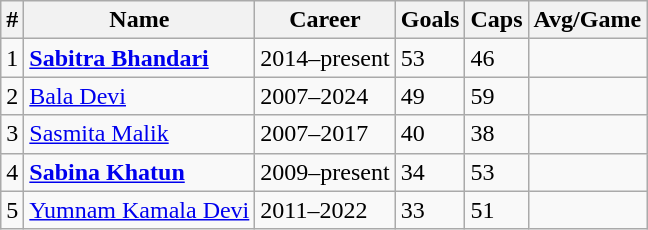<table class="wikitable";>
<tr>
<th>#</th>
<th>Name</th>
<th>Career</th>
<th>Goals</th>
<th>Caps</th>
<th>Avg/Game</th>
</tr>
<tr>
<td>1</td>
<td> <strong><a href='#'>Sabitra Bhandari</a></strong></td>
<td>2014–present</td>
<td>53</td>
<td>46</td>
<td></td>
</tr>
<tr>
<td>2</td>
<td> <a href='#'>Bala Devi</a></td>
<td>2007–2024</td>
<td>49</td>
<td>59</td>
<td></td>
</tr>
<tr>
<td>3</td>
<td> <a href='#'>Sasmita Malik</a></td>
<td>2007–2017</td>
<td>40</td>
<td>38</td>
<td></td>
</tr>
<tr>
<td>4</td>
<td> <strong><a href='#'>Sabina Khatun</a></strong></td>
<td>2009–present</td>
<td>34</td>
<td>53</td>
<td></td>
</tr>
<tr>
<td>5</td>
<td> <a href='#'>Yumnam Kamala Devi</a></td>
<td>2011–2022</td>
<td>33</td>
<td>51</td>
<td></td>
</tr>
</table>
